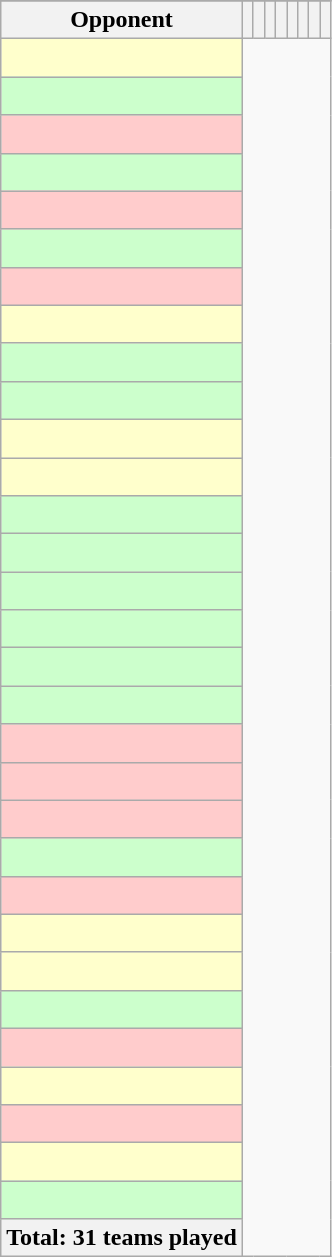<table class="wikitable sortable" style="text-align: center">
<tr>
</tr>
<tr style="color:black;">
<th>Opponent</th>
<th></th>
<th></th>
<th></th>
<th></th>
<th></th>
<th></th>
<th></th>
<th></th>
</tr>
<tr bgcolor="#FFC">
<td style="text-align:left;"><br></td>
</tr>
<tr bgcolor="#CFC">
<td style="text-align:left;"><br></td>
</tr>
<tr bgcolor="#FCC">
<td style="text-align:left;"><br></td>
</tr>
<tr bgcolor="#CFC">
<td style="text-align:left;"><br></td>
</tr>
<tr bgcolor="#FCC">
<td style="text-align:left;"><br></td>
</tr>
<tr bgcolor="#CFC">
<td style="text-align:left;"><br></td>
</tr>
<tr bgcolor="#FCC">
<td style="text-align:left;"><br></td>
</tr>
<tr bgcolor="#FFC">
<td style="text-align:left;"><br></td>
</tr>
<tr bgcolor="#CFC">
<td style="text-align:left;"><br></td>
</tr>
<tr bgcolor="#CFC">
<td style="text-align:left;"><br></td>
</tr>
<tr bgcolor="#FFC">
<td style="text-align:left;"><br></td>
</tr>
<tr bgcolor="#FFC">
<td style="text-align:left;"><br></td>
</tr>
<tr bgcolor="#CFC">
<td style="text-align:left;"><br></td>
</tr>
<tr bgcolor="#CFC">
<td style="text-align:left;"><br></td>
</tr>
<tr bgcolor="#CFC">
<td style="text-align:left;"><br></td>
</tr>
<tr bgcolor="#CFC">
<td style="text-align:left;"><br></td>
</tr>
<tr bgcolor="#CFC">
<td style="text-align:left;"><br></td>
</tr>
<tr bgcolor="#CFC">
<td style="text-align:left;"><br></td>
</tr>
<tr bgcolor="#FCC">
<td style="text-align:left;"><br></td>
</tr>
<tr bgcolor="#FCC">
<td style="text-align:left;"><br></td>
</tr>
<tr bgcolor="#FCC">
<td style="text-align:left;"><br></td>
</tr>
<tr bgcolor="#CFC">
<td style="text-align:left;"><br></td>
</tr>
<tr bgcolor="#FCC">
<td style="text-align:left;"><br></td>
</tr>
<tr bgcolor="#FFC">
<td style="text-align:left;"><br></td>
</tr>
<tr bgcolor="#FFC">
<td style="text-align:left;"><br></td>
</tr>
<tr bgcolor="#CFC">
<td style="text-align:left;"><br></td>
</tr>
<tr bgcolor="#FCC">
<td style="text-align:left;"><br></td>
</tr>
<tr bgcolor="#FFC">
<td style="text-align:left;"><br></td>
</tr>
<tr bgcolor="#FCC">
<td style="text-align:left;"><br></td>
</tr>
<tr bgcolor="#FFC">
<td style="text-align:left;"><br></td>
</tr>
<tr bgcolor="#CFC">
<td style="text-align:left;"><br></td>
</tr>
<tr class="sortbottom">
<th>Total: 31 teams played<br></th>
</tr>
</table>
